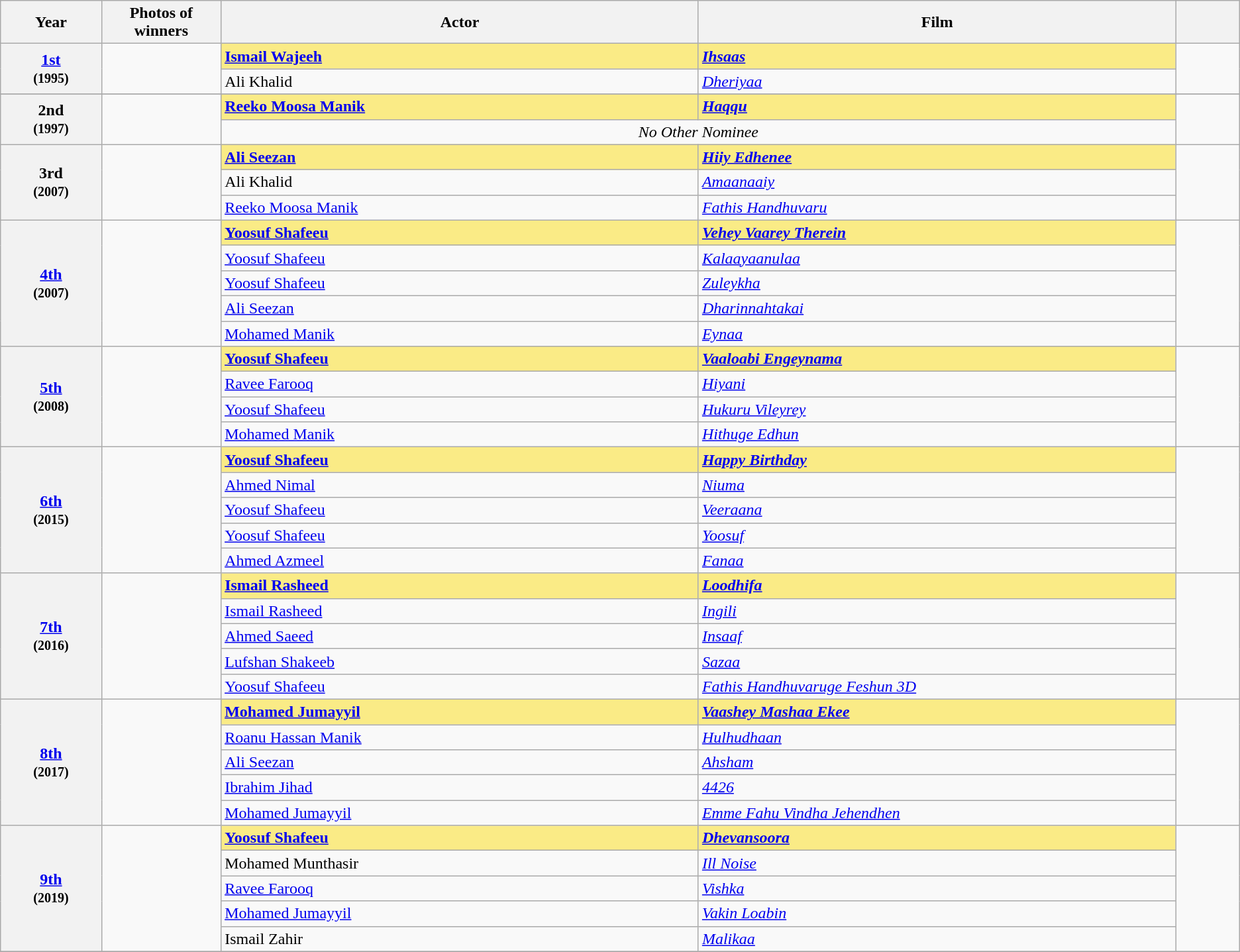<table class="wikitable sortable" style="text-align:left;">
<tr>
<th scope="col" style="width:3%; text-align:center;">Year</th>
<th scope="col" style="width:3%;text-align:center;">Photos of winners</th>
<th scope="col" style="width:15%;text-align:center;">Actor</th>
<th scope="col" style="width:15%;text-align:center;">Film</th>
<th scope="col" style="width:2%" class="unsortable"></th>
</tr>
<tr>
<th scope="row" rowspan=2 style="text-align:center"><a href='#'>1st</a><br><small>(1995)</small></th>
<td rowspan=2 style="text-align:center"></td>
<td style="background:#FAEB86;"><strong><a href='#'>Ismail Wajeeh</a></strong></td>
<td style="background:#FAEB86;"><strong><em><a href='#'>Ihsaas</a></em></strong></td>
<td rowspan=2 style="text-align: center;"></td>
</tr>
<tr>
<td>Ali Khalid</td>
<td><em><a href='#'>Dheriyaa</a></em></td>
</tr>
<tr>
</tr>
<tr>
<th scope="row" rowspan=2 style="text-align:center">2nd<br><small>(1997)</small></th>
<td rowspan=2 style="text-align:center"></td>
<td style="background:#FAEB86;"><strong> <a href='#'>Reeko Moosa Manik</a> </strong></td>
<td style="background:#FAEB86;"><strong><em><a href='#'>Haqqu</a></em></strong></td>
<td rowspan=2 style="text-align: center;"></td>
</tr>
<tr>
<td colspan=2 style="text-align:center"><em>No Other Nominee</em></td>
</tr>
<tr>
<th scope="row" rowspan=3 style="text-align:center">3rd<br><small>(2007)</small></th>
<td rowspan=3 style="text-align:center"></td>
<td style="background:#FAEB86;"><strong><a href='#'>Ali Seezan</a></strong></td>
<td style="background:#FAEB86;"><strong><em><a href='#'>Hiiy Edhenee</a></em></strong></td>
<td rowspan=3 style="text-align: center;"></td>
</tr>
<tr>
<td>Ali Khalid</td>
<td><em><a href='#'>Amaanaaiy</a></em></td>
</tr>
<tr>
<td><a href='#'>Reeko Moosa Manik</a></td>
<td><em><a href='#'>Fathis Handhuvaru</a></em></td>
</tr>
<tr>
<th scope="row" rowspan=5 style="text-align:center"><a href='#'>4th</a><br><small>(2007)</small></th>
<td rowspan=5 style="text-align:center"></td>
<td style="background:#FAEB86;"><strong> <a href='#'>Yoosuf Shafeeu</a></strong></td>
<td style="background:#FAEB86;"><strong><em><a href='#'>Vehey Vaarey Therein</a></em></strong></td>
<td rowspan=5 style="text-align: center;"></td>
</tr>
<tr>
<td><a href='#'>Yoosuf Shafeeu</a></td>
<td><em><a href='#'>Kalaayaanulaa</a></em></td>
</tr>
<tr>
<td><a href='#'>Yoosuf Shafeeu</a></td>
<td><em><a href='#'>Zuleykha</a></em></td>
</tr>
<tr>
<td><a href='#'>Ali Seezan</a></td>
<td><em><a href='#'>Dharinnahtakai</a></em></td>
</tr>
<tr>
<td><a href='#'>Mohamed Manik</a></td>
<td><em><a href='#'>Eynaa</a></em></td>
</tr>
<tr>
<th scope="row" rowspan=4 style="text-align:center"><a href='#'>5th</a><br><small>(2008)</small></th>
<td rowspan=4 style="text-align:center"></td>
<td style="background:#FAEB86;"><strong><a href='#'>Yoosuf Shafeeu</a></strong></td>
<td style="background:#FAEB86;"><strong><em><a href='#'>Vaaloabi Engeynama</a></em></strong></td>
<td rowspan=4 style="text-align: center;"></td>
</tr>
<tr>
<td><a href='#'>Ravee Farooq</a></td>
<td><em><a href='#'>Hiyani</a></em></td>
</tr>
<tr>
<td><a href='#'>Yoosuf Shafeeu</a></td>
<td><em><a href='#'>Hukuru Vileyrey</a></em></td>
</tr>
<tr>
<td><a href='#'>Mohamed Manik</a></td>
<td><em><a href='#'>Hithuge Edhun</a></em></td>
</tr>
<tr>
<th scope="row" rowspan=5 style="text-align:center"><a href='#'>6th</a><br><small>(2015)</small></th>
<td rowspan=5 style="text-align:center"></td>
<td style="background:#FAEB86;"><strong><a href='#'>Yoosuf Shafeeu</a></strong></td>
<td style="background:#FAEB86;"><strong><em><a href='#'>Happy Birthday</a></em></strong></td>
<td rowspan=5 style="text-align: center;"></td>
</tr>
<tr>
<td><a href='#'>Ahmed Nimal</a></td>
<td><em><a href='#'>Niuma</a></em></td>
</tr>
<tr>
<td><a href='#'>Yoosuf Shafeeu</a></td>
<td><em><a href='#'>Veeraana</a></em></td>
</tr>
<tr>
<td><a href='#'>Yoosuf Shafeeu</a></td>
<td><em><a href='#'>Yoosuf</a></em></td>
</tr>
<tr>
<td><a href='#'>Ahmed Azmeel</a></td>
<td><em><a href='#'>Fanaa</a></em></td>
</tr>
<tr>
<th scope="row" rowspan=5 style="text-align:center"><a href='#'>7th</a><br><small>(2016)</small></th>
<td rowspan=5 style="text-align:center"></td>
<td style="background:#FAEB86;"><strong> <a href='#'>Ismail Rasheed</a></strong></td>
<td style="background:#FAEB86;"><strong><em><a href='#'>Loodhifa</a></em></strong></td>
<td rowspan=5 style="text-align: center;"></td>
</tr>
<tr>
<td><a href='#'>Ismail Rasheed</a></td>
<td><em><a href='#'>Ingili</a></em></td>
</tr>
<tr>
<td><a href='#'>Ahmed Saeed</a></td>
<td><em><a href='#'>Insaaf</a></em></td>
</tr>
<tr>
<td><a href='#'>Lufshan Shakeeb</a></td>
<td><em><a href='#'>Sazaa</a></em></td>
</tr>
<tr>
<td><a href='#'>Yoosuf Shafeeu</a></td>
<td><em><a href='#'>Fathis Handhuvaruge Feshun 3D</a></em></td>
</tr>
<tr>
<th scope="row" rowspan=5 style="text-align:center"><a href='#'>8th</a><br><small>(2017)</small></th>
<td rowspan=5 style="text-align:center"></td>
<td style="background:#FAEB86;"><strong><a href='#'>Mohamed Jumayyil</a></strong></td>
<td style="background:#FAEB86;"><strong><em><a href='#'>Vaashey Mashaa Ekee</a></em></strong></td>
<td rowspan=5 style="text-align: center;"></td>
</tr>
<tr>
<td><a href='#'>Roanu Hassan Manik</a></td>
<td><em><a href='#'>Hulhudhaan</a></em></td>
</tr>
<tr>
<td><a href='#'>Ali Seezan</a></td>
<td><em><a href='#'>Ahsham</a></em></td>
</tr>
<tr>
<td><a href='#'>Ibrahim Jihad</a></td>
<td><em><a href='#'>4426</a></em></td>
</tr>
<tr>
<td><a href='#'>Mohamed Jumayyil</a></td>
<td><em><a href='#'>Emme Fahu Vindha Jehendhen</a></em></td>
</tr>
<tr>
<th scope="row" rowspan=5 style="text-align:center"><a href='#'>9th</a><br><small>(2019)</small></th>
<td rowspan=5 style="text-align:center"></td>
<td style="background:#FAEB86;"><strong><a href='#'>Yoosuf Shafeeu</a></strong></td>
<td style="background:#FAEB86;"><strong><em><a href='#'>Dhevansoora</a></em></strong></td>
<td rowspan=5 style="text-align: center;"></td>
</tr>
<tr>
<td>Mohamed Munthasir</td>
<td><em><a href='#'>Ill Noise</a></em></td>
</tr>
<tr>
<td><a href='#'>Ravee Farooq</a></td>
<td><em><a href='#'>Vishka</a></em></td>
</tr>
<tr>
<td><a href='#'>Mohamed Jumayyil</a></td>
<td><em><a href='#'>Vakin Loabin</a></em></td>
</tr>
<tr>
<td>Ismail Zahir</td>
<td><em><a href='#'>Malikaa</a></em></td>
</tr>
<tr>
</tr>
</table>
